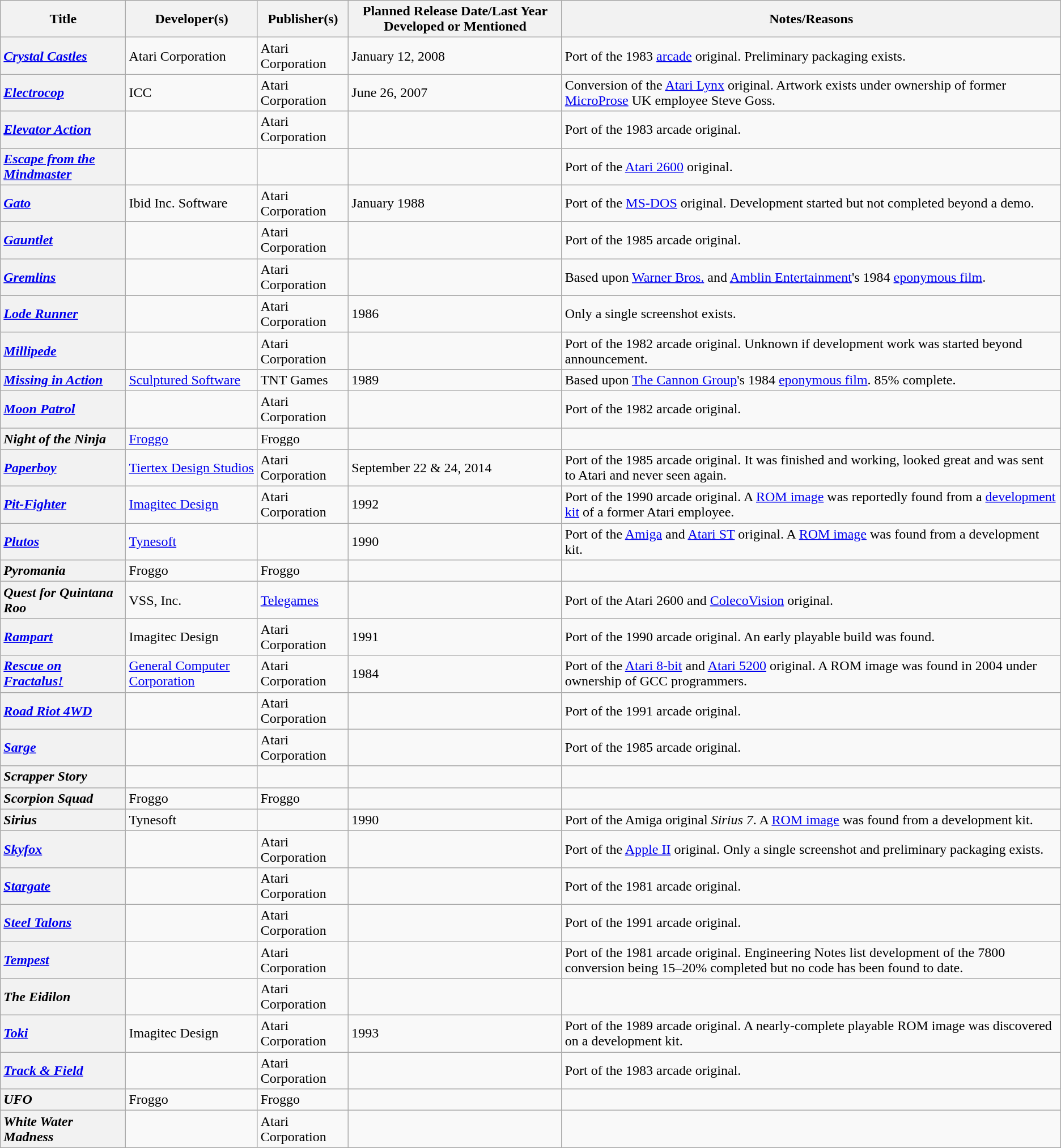<table class="wikitable sortable" id="softwarelist" width="auto">
<tr>
<th scope="col">Title</th>
<th scope="col">Developer(s)</th>
<th scope="col">Publisher(s)</th>
<th scope="col">Planned Release Date/Last Year Developed or Mentioned</th>
<th scope="col">Notes/Reasons</th>
</tr>
<tr>
<th id="C" style="text-align: left;"><em><a href='#'>Crystal Castles</a></em></th>
<td>Atari Corporation</td>
<td>Atari Corporation</td>
<td>January 12, 2008</td>
<td>Port of the 1983 <a href='#'>arcade</a> original. Preliminary packaging exists.</td>
</tr>
<tr>
<th style="text-align: left;"><em><a href='#'>Electrocop</a></em></th>
<td>ICC</td>
<td>Atari Corporation</td>
<td>June 26, 2007</td>
<td>Conversion of the <a href='#'>Atari Lynx</a> original. Artwork exists under ownership of former <a href='#'>MicroProse</a> UK employee Steve Goss.</td>
</tr>
<tr>
<th style="text-align: left;"><em><a href='#'>Elevator Action</a></em></th>
<td></td>
<td>Atari Corporation</td>
<td></td>
<td>Port of the 1983 arcade original.</td>
</tr>
<tr>
<th style="text-align: left;"><em><a href='#'>Escape from the Mindmaster</a></em></th>
<td></td>
<td></td>
<td></td>
<td>Port of the <a href='#'>Atari 2600</a> original.</td>
</tr>
<tr>
<th id="G" style="text-align: left;"><em><a href='#'>Gato</a></em></th>
<td>Ibid Inc. Software</td>
<td>Atari Corporation</td>
<td>January 1988</td>
<td>Port of the <a href='#'>MS-DOS</a> original. Development started but not completed beyond a demo.</td>
</tr>
<tr>
<th style="text-align: left;"><em><a href='#'>Gauntlet</a></em></th>
<td></td>
<td>Atari Corporation</td>
<td></td>
<td>Port of the 1985 arcade original.</td>
</tr>
<tr>
<th style="text-align: left;"><em><a href='#'>Gremlins</a></em></th>
<td></td>
<td>Atari Corporation</td>
<td></td>
<td>Based upon <a href='#'>Warner Bros.</a> and <a href='#'>Amblin Entertainment</a>'s 1984 <a href='#'>eponymous film</a>.</td>
</tr>
<tr>
<th id="L" style="text-align: left;"><em><a href='#'>Lode Runner</a></em></th>
<td></td>
<td>Atari Corporation</td>
<td>1986</td>
<td>Only a single screenshot exists.</td>
</tr>
<tr>
<th id="M" style="text-align: left;"><em><a href='#'>Millipede</a></em></th>
<td></td>
<td>Atari Corporation</td>
<td></td>
<td>Port of the 1982 arcade original. Unknown if development work was started beyond announcement.</td>
</tr>
<tr>
<th style="text-align: left;"><em><a href='#'>Missing in Action</a></em></th>
<td><a href='#'>Sculptured Software</a></td>
<td>TNT Games</td>
<td>1989</td>
<td>Based upon <a href='#'>The Cannon Group</a>'s 1984 <a href='#'>eponymous film</a>. 85% complete.</td>
</tr>
<tr>
<th style="text-align: left;"><em><a href='#'>Moon Patrol</a></em></th>
<td></td>
<td>Atari Corporation</td>
<td></td>
<td>Port of the 1982 arcade original.</td>
</tr>
<tr>
<th id="N" style="text-align: left;"><em>Night of the Ninja</em></th>
<td><a href='#'>Froggo</a></td>
<td>Froggo</td>
<td></td>
<td></td>
</tr>
<tr>
<th style="text-align: left;"><em><a href='#'>Paperboy</a></em></th>
<td><a href='#'>Tiertex Design Studios</a></td>
<td>Atari Corporation</td>
<td>September 22 & 24, 2014</td>
<td>Port of the 1985 arcade original. It was finished and working, looked great and was sent to Atari and never seen again.</td>
</tr>
<tr>
<th id="P" style="text-align: left;"><em><a href='#'>Pit-Fighter</a></em></th>
<td><a href='#'>Imagitec Design</a></td>
<td>Atari Corporation</td>
<td>1992</td>
<td>Port of the 1990 arcade original. A <a href='#'>ROM image</a> was reportedly found from a <a href='#'>development kit</a> of a former Atari employee.</td>
</tr>
<tr>
<th style="text-align: left;"><em><a href='#'>Plutos</a></em></th>
<td><a href='#'>Tynesoft</a></td>
<td></td>
<td>1990</td>
<td>Port of the <a href='#'>Amiga</a> and <a href='#'>Atari ST</a> original. A <a href='#'>ROM image</a> was found from a development kit.</td>
</tr>
<tr>
<th style="text-align: left;"><em>Pyromania</em></th>
<td>Froggo</td>
<td>Froggo</td>
<td></td>
<td></td>
</tr>
<tr>
<th id="Q" style="text-align: left;"><em>Quest for Quintana Roo</em></th>
<td>VSS, Inc.</td>
<td><a href='#'>Telegames</a></td>
<td></td>
<td>Port of the Atari 2600 and <a href='#'>ColecoVision</a> original.</td>
</tr>
<tr>
<th id="R" style="text-align: left;"><em><a href='#'>Rampart</a></em></th>
<td>Imagitec Design</td>
<td>Atari Corporation</td>
<td>1991</td>
<td>Port of the 1990 arcade original. An early playable build was found.</td>
</tr>
<tr>
<th style="text-align: left;"><em><a href='#'>Rescue on Fractalus!</a></em></th>
<td><a href='#'>General Computer Corporation</a></td>
<td>Atari Corporation</td>
<td>1984</td>
<td>Port of the <a href='#'>Atari 8-bit</a> and <a href='#'>Atari 5200</a> original. A ROM image was found in 2004 under ownership of GCC programmers.</td>
</tr>
<tr>
<th style="text-align: left;"><em><a href='#'>Road Riot 4WD</a></em></th>
<td></td>
<td>Atari Corporation</td>
<td></td>
<td>Port of the 1991 arcade original.</td>
</tr>
<tr>
<th id="S" style="text-align: left;"><em><a href='#'>Sarge</a></em></th>
<td></td>
<td>Atari Corporation</td>
<td></td>
<td>Port of the 1985 arcade original.</td>
</tr>
<tr>
<th style="text-align: left;"><em>Scrapper Story</em></th>
<td></td>
<td></td>
<td></td>
<td></td>
</tr>
<tr>
<th style="text-align: left;"><em>Scorpion Squad</em></th>
<td>Froggo</td>
<td>Froggo</td>
<td></td>
<td></td>
</tr>
<tr>
<th style="text-align: left;"><em>Sirius</em></th>
<td>Tynesoft</td>
<td></td>
<td>1990</td>
<td>Port of the Amiga original <em>Sirius 7</em>. A <a href='#'>ROM image</a> was found from a development kit.</td>
</tr>
<tr>
<th style="text-align: left;"><em><a href='#'>Skyfox</a></em></th>
<td></td>
<td>Atari Corporation</td>
<td></td>
<td>Port of the <a href='#'>Apple II</a> original. Only a single screenshot and preliminary packaging exists.</td>
</tr>
<tr>
<th style="text-align: left;"><em><a href='#'>Stargate</a></em></th>
<td></td>
<td>Atari Corporation</td>
<td></td>
<td>Port of the 1981 arcade original.</td>
</tr>
<tr>
<th style="text-align: left;"><em><a href='#'>Steel Talons</a></em></th>
<td></td>
<td>Atari Corporation</td>
<td></td>
<td>Port of the 1991 arcade original.</td>
</tr>
<tr>
<th id="T" style="text-align: left;"><em><a href='#'>Tempest</a></em></th>
<td></td>
<td>Atari Corporation</td>
<td></td>
<td>Port of the 1981 arcade original. Engineering Notes list development of the 7800 conversion being 15–20% completed but no code has been found to date.</td>
</tr>
<tr>
<th style="text-align: left;"><em>The Eidilon</em></th>
<td></td>
<td>Atari Corporation</td>
<td></td>
<td></td>
</tr>
<tr>
<th style="text-align: left;"><em><a href='#'>Toki</a></em></th>
<td>Imagitec Design</td>
<td>Atari Corporation</td>
<td>1993</td>
<td>Port of the 1989 arcade original. A nearly-complete playable ROM image was discovered on a development kit.</td>
</tr>
<tr>
<th style="text-align: left;"><em><a href='#'>Track & Field</a></em></th>
<td></td>
<td>Atari Corporation</td>
<td></td>
<td>Port of the 1983 arcade original.</td>
</tr>
<tr>
<th id="U" style="text-align: left;"><em>UFO</em></th>
<td>Froggo</td>
<td>Froggo</td>
<td></td>
<td></td>
</tr>
<tr>
<th id="W" style="text-align: left;"><em>White Water Madness</em></th>
<td></td>
<td>Atari Corporation</td>
<td></td>
<td></td>
</tr>
</table>
